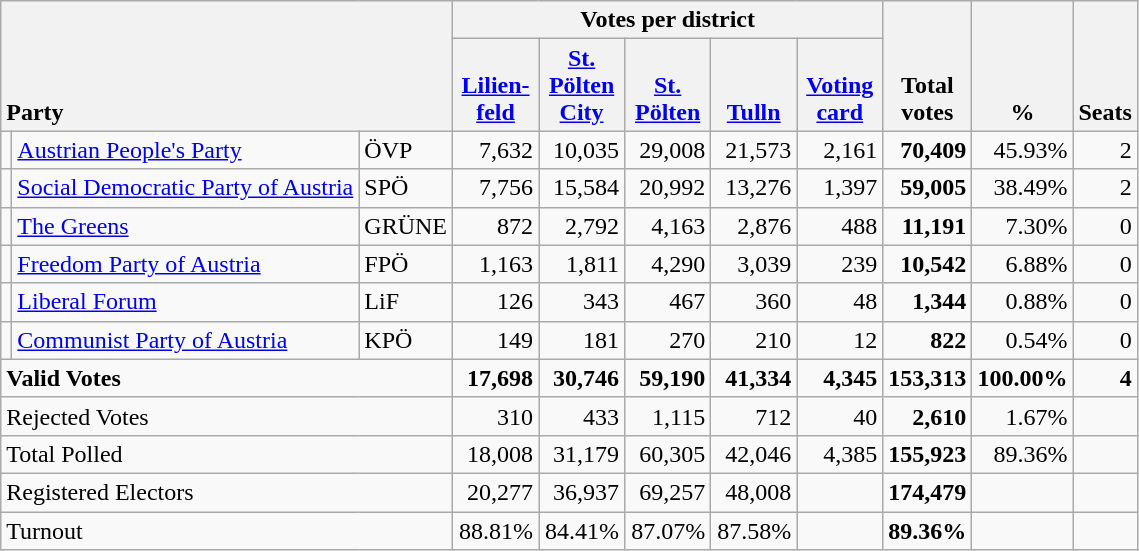<table class="wikitable" border="1" style="text-align:right;">
<tr>
<th style="text-align:left;" valign=bottom rowspan=2 colspan=3>Party</th>
<th colspan=5>Votes per district</th>
<th align=center valign=bottom rowspan=2 width="50">Total<br>votes</th>
<th align=center valign=bottom rowspan=2 width="50">%</th>
<th align=center valign=bottom rowspan=2>Seats</th>
</tr>
<tr>
<th align=center valign=bottom width="50"><a href='#'>Lilien-<br>feld</a></th>
<th align=center valign=bottom width="50"><a href='#'>St.<br>Pölten<br>City</a></th>
<th align=center valign=bottom width="50"><a href='#'>St.<br>Pölten</a></th>
<th align=center valign=bottom width="50"><a href='#'>Tulln</a></th>
<th align=center valign=bottom width="50"><a href='#'>Voting<br>card</a></th>
</tr>
<tr>
<td></td>
<td align=left><a href='#'>Austrian People's Party</a></td>
<td align=left>ÖVP</td>
<td>7,632</td>
<td>10,035</td>
<td>29,008</td>
<td>21,573</td>
<td>2,161</td>
<td><strong>70,409</strong></td>
<td>45.93%</td>
<td>2</td>
</tr>
<tr>
<td></td>
<td align=left style="white-space: nowrap;"><a href='#'>Social Democratic Party of Austria</a></td>
<td align=left>SPÖ</td>
<td>7,756</td>
<td>15,584</td>
<td>20,992</td>
<td>13,276</td>
<td>1,397</td>
<td><strong>59,005</strong></td>
<td>38.49%</td>
<td>2</td>
</tr>
<tr>
<td></td>
<td align=left><a href='#'>The Greens</a></td>
<td align=left>GRÜNE</td>
<td>872</td>
<td>2,792</td>
<td>4,163</td>
<td>2,876</td>
<td>488</td>
<td><strong>11,191</strong></td>
<td>7.30%</td>
<td>0</td>
</tr>
<tr>
<td></td>
<td align=left><a href='#'>Freedom Party of Austria</a></td>
<td align=left>FPÖ</td>
<td>1,163</td>
<td>1,811</td>
<td>4,290</td>
<td>3,039</td>
<td>239</td>
<td><strong>10,542</strong></td>
<td>6.88%</td>
<td>0</td>
</tr>
<tr>
<td></td>
<td align=left><a href='#'>Liberal Forum</a></td>
<td align=left>LiF</td>
<td>126</td>
<td>343</td>
<td>467</td>
<td>360</td>
<td>48</td>
<td><strong>1,344</strong></td>
<td>0.88%</td>
<td>0</td>
</tr>
<tr>
<td></td>
<td align=left><a href='#'>Communist Party of Austria</a></td>
<td align=left>KPÖ</td>
<td>149</td>
<td>181</td>
<td>270</td>
<td>210</td>
<td>12</td>
<td><strong>822</strong></td>
<td>0.54%</td>
<td>0</td>
</tr>
<tr style="font-weight:bold">
<td align=left colspan=3>Valid Votes</td>
<td>17,698</td>
<td>30,746</td>
<td>59,190</td>
<td>41,334</td>
<td>4,345</td>
<td>153,313</td>
<td>100.00%</td>
<td>4</td>
</tr>
<tr>
<td align=left colspan=3>Rejected Votes</td>
<td>310</td>
<td>433</td>
<td>1,115</td>
<td>712</td>
<td>40</td>
<td><strong>2,610</strong></td>
<td>1.67%</td>
<td></td>
</tr>
<tr>
<td align=left colspan=3>Total Polled</td>
<td>18,008</td>
<td>31,179</td>
<td>60,305</td>
<td>42,046</td>
<td>4,385</td>
<td><strong>155,923</strong></td>
<td>89.36%</td>
<td></td>
</tr>
<tr>
<td align=left colspan=3>Registered Electors</td>
<td>20,277</td>
<td>36,937</td>
<td>69,257</td>
<td>48,008</td>
<td></td>
<td><strong>174,479</strong></td>
<td></td>
<td></td>
</tr>
<tr>
<td align=left colspan=3>Turnout</td>
<td>88.81%</td>
<td>84.41%</td>
<td>87.07%</td>
<td>87.58%</td>
<td></td>
<td><strong>89.36%</strong></td>
<td></td>
<td></td>
</tr>
</table>
